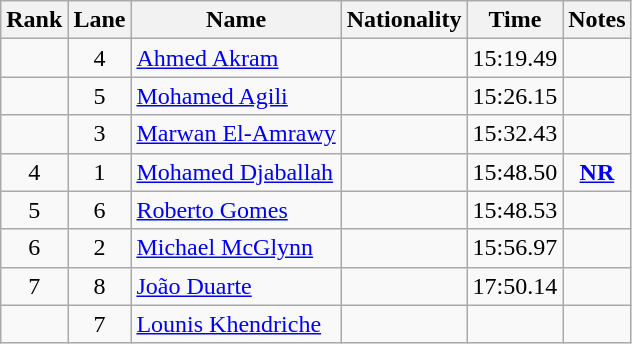<table class="wikitable sortable" style="text-align:center">
<tr>
<th>Rank</th>
<th>Lane</th>
<th>Name</th>
<th>Nationality</th>
<th>Time</th>
<th>Notes</th>
</tr>
<tr>
<td></td>
<td>4</td>
<td align=left><a href='#'>Ahmed Akram</a></td>
<td align=left></td>
<td>15:19.49</td>
<td></td>
</tr>
<tr>
<td></td>
<td>5</td>
<td align=left><a href='#'>Mohamed Agili</a></td>
<td align=left></td>
<td>15:26.15</td>
<td></td>
</tr>
<tr>
<td></td>
<td>3</td>
<td align=left><a href='#'>Marwan El-Amrawy</a></td>
<td align=left></td>
<td>15:32.43</td>
<td></td>
</tr>
<tr>
<td>4</td>
<td>1</td>
<td align=left><a href='#'>Mohamed Djaballah</a></td>
<td align=left></td>
<td>15:48.50</td>
<td><strong><a href='#'>NR</a></strong></td>
</tr>
<tr>
<td>5</td>
<td>6</td>
<td align=left><a href='#'>Roberto Gomes</a></td>
<td align=left></td>
<td>15:48.53</td>
<td></td>
</tr>
<tr>
<td>6</td>
<td>2</td>
<td align=left><a href='#'>Michael McGlynn</a></td>
<td align=left></td>
<td>15:56.97</td>
<td></td>
</tr>
<tr>
<td>7</td>
<td>8</td>
<td align=left><a href='#'>João Duarte</a></td>
<td align=left></td>
<td>17:50.14</td>
<td></td>
</tr>
<tr>
<td></td>
<td>7</td>
<td align=left><a href='#'>Lounis Khendriche</a></td>
<td align=left></td>
<td></td>
<td></td>
</tr>
</table>
